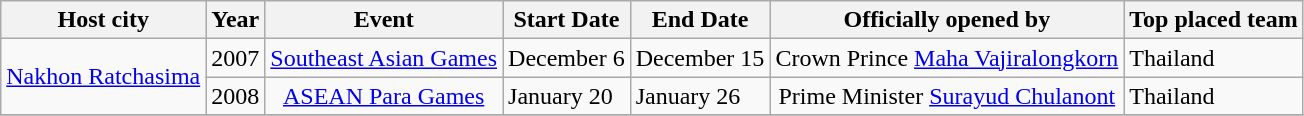<table class="wikitable" style="text-align:center">
<tr>
<th>Host city</th>
<th>Year</th>
<th>Event</th>
<th>Start Date</th>
<th>End Date</th>
<th>Officially opened by</th>
<th align=left>Top placed team</th>
</tr>
<tr>
<td rowspan=2><a href='#'>Nakhon Ratchasima</a></td>
<td>2007</td>
<td><a href='#'>Southeast Asian Games</a></td>
<td align=left>December 6</td>
<td align=left>December 15</td>
<td>Crown Prince <a href='#'>Maha Vajiralongkorn</a></td>
<td align=left> Thailand</td>
</tr>
<tr>
<td>2008</td>
<td><a href='#'>ASEAN Para Games</a></td>
<td align=left>January 20</td>
<td align=left>January 26</td>
<td>Prime Minister <a href='#'>Surayud Chulanont</a></td>
<td align=left> Thailand</td>
</tr>
<tr>
</tr>
</table>
